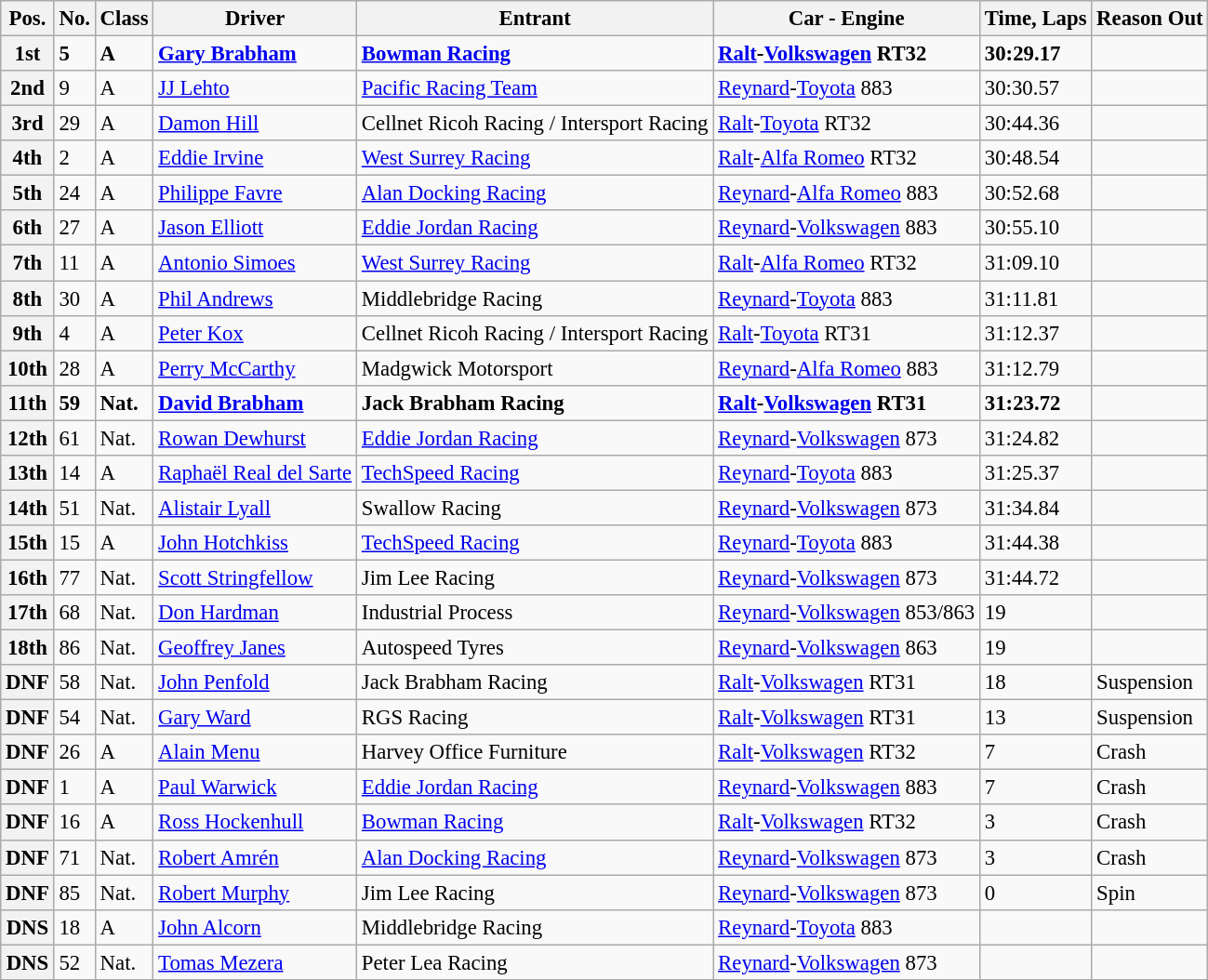<table class="wikitable sortable" style="font-size: 95%">
<tr>
<th>Pos.</th>
<th>No.</th>
<th>Class</th>
<th>Driver</th>
<th>Entrant</th>
<th>Car - Engine</th>
<th>Time, Laps</th>
<th>Reason Out</th>
</tr>
<tr>
<th><strong>1st</strong></th>
<td><strong>5</strong></td>
<td><strong>A</strong></td>
<td> <strong><a href='#'>Gary Brabham</a></strong></td>
<td><strong><a href='#'>Bowman Racing</a></strong></td>
<td><strong><a href='#'>Ralt</a>-<a href='#'>Volkswagen</a> RT32</strong></td>
<td><strong>30:29.17</strong></td>
<td></td>
</tr>
<tr>
<th>2nd</th>
<td>9</td>
<td>A</td>
<td> <a href='#'>JJ Lehto</a></td>
<td><a href='#'>Pacific Racing Team</a></td>
<td><a href='#'>Reynard</a>-<a href='#'>Toyota</a> 883</td>
<td>30:30.57</td>
<td></td>
</tr>
<tr>
<th>3rd</th>
<td>29</td>
<td>A</td>
<td> <a href='#'>Damon Hill</a></td>
<td>Cellnet Ricoh Racing / Intersport Racing</td>
<td><a href='#'>Ralt</a>-<a href='#'>Toyota</a> RT32</td>
<td>30:44.36</td>
<td></td>
</tr>
<tr>
<th>4th</th>
<td>2</td>
<td>A</td>
<td> <a href='#'>Eddie Irvine</a></td>
<td><a href='#'>West Surrey Racing</a></td>
<td><a href='#'>Ralt</a>-<a href='#'>Alfa Romeo</a> RT32</td>
<td>30:48.54</td>
<td></td>
</tr>
<tr>
<th>5th</th>
<td>24</td>
<td>A</td>
<td> <a href='#'>Philippe Favre</a></td>
<td><a href='#'>Alan Docking Racing</a></td>
<td><a href='#'>Reynard</a>-<a href='#'>Alfa Romeo</a> 883</td>
<td>30:52.68</td>
<td></td>
</tr>
<tr>
<th>6th</th>
<td>27</td>
<td>A</td>
<td> <a href='#'>Jason Elliott</a></td>
<td><a href='#'>Eddie Jordan Racing</a></td>
<td><a href='#'>Reynard</a>-<a href='#'>Volkswagen</a> 883</td>
<td>30:55.10</td>
<td></td>
</tr>
<tr>
<th>7th</th>
<td>11</td>
<td>A</td>
<td> <a href='#'>Antonio Simoes</a></td>
<td><a href='#'>West Surrey Racing</a></td>
<td><a href='#'>Ralt</a>-<a href='#'>Alfa Romeo</a> RT32</td>
<td>31:09.10</td>
<td></td>
</tr>
<tr>
<th>8th</th>
<td>30</td>
<td>A</td>
<td> <a href='#'>Phil Andrews</a></td>
<td>Middlebridge Racing</td>
<td><a href='#'>Reynard</a>-<a href='#'>Toyota</a> 883</td>
<td>31:11.81</td>
<td></td>
</tr>
<tr>
<th>9th</th>
<td>4</td>
<td>A</td>
<td> <a href='#'>Peter Kox</a></td>
<td>Cellnet Ricoh Racing / Intersport Racing</td>
<td><a href='#'>Ralt</a>-<a href='#'>Toyota</a> RT31</td>
<td>31:12.37</td>
<td></td>
</tr>
<tr>
<th>10th</th>
<td>28</td>
<td>A</td>
<td> <a href='#'>Perry McCarthy</a></td>
<td>Madgwick Motorsport</td>
<td><a href='#'>Reynard</a>-<a href='#'>Alfa Romeo</a> 883</td>
<td>31:12.79</td>
<td></td>
</tr>
<tr>
<th><strong>11th</strong></th>
<td><strong>59</strong></td>
<td><strong>Nat.</strong></td>
<td> <strong><a href='#'>David Brabham</a></strong></td>
<td><strong>Jack Brabham Racing</strong></td>
<td><strong><a href='#'>Ralt</a>-<a href='#'>Volkswagen</a> RT31</strong></td>
<td><strong>31:23.72</strong></td>
<td></td>
</tr>
<tr>
<th>12th</th>
<td>61</td>
<td>Nat.</td>
<td> <a href='#'>Rowan Dewhurst</a></td>
<td><a href='#'>Eddie Jordan Racing</a></td>
<td><a href='#'>Reynard</a>-<a href='#'>Volkswagen</a> 873</td>
<td>31:24.82</td>
<td></td>
</tr>
<tr>
<th>13th</th>
<td>14</td>
<td>A</td>
<td> <a href='#'>Raphaël Real del Sarte</a></td>
<td><a href='#'>TechSpeed Racing</a></td>
<td><a href='#'>Reynard</a>-<a href='#'>Toyota</a> 883</td>
<td>31:25.37</td>
<td></td>
</tr>
<tr>
<th>14th</th>
<td>51</td>
<td>Nat.</td>
<td> <a href='#'>Alistair Lyall</a></td>
<td>Swallow Racing</td>
<td><a href='#'>Reynard</a>-<a href='#'>Volkswagen</a> 873</td>
<td>31:34.84</td>
<td></td>
</tr>
<tr>
<th>15th</th>
<td>15</td>
<td>A</td>
<td> <a href='#'>John Hotchkiss</a></td>
<td><a href='#'>TechSpeed Racing</a></td>
<td><a href='#'>Reynard</a>-<a href='#'>Toyota</a> 883</td>
<td>31:44.38</td>
<td></td>
</tr>
<tr>
<th>16th</th>
<td>77</td>
<td>Nat.</td>
<td> <a href='#'>Scott Stringfellow</a></td>
<td>Jim Lee Racing</td>
<td><a href='#'>Reynard</a>-<a href='#'>Volkswagen</a> 873</td>
<td>31:44.72</td>
<td></td>
</tr>
<tr>
<th>17th</th>
<td>68</td>
<td>Nat.</td>
<td> <a href='#'>Don Hardman</a></td>
<td>Industrial Process</td>
<td><a href='#'>Reynard</a>-<a href='#'>Volkswagen</a> 853/863</td>
<td>19</td>
<td></td>
</tr>
<tr>
<th>18th</th>
<td>86</td>
<td>Nat.</td>
<td> <a href='#'>Geoffrey Janes</a></td>
<td>Autospeed Tyres</td>
<td><a href='#'>Reynard</a>-<a href='#'>Volkswagen</a> 863</td>
<td>19</td>
<td></td>
</tr>
<tr>
<th>DNF</th>
<td>58</td>
<td>Nat.</td>
<td> <a href='#'>John Penfold</a></td>
<td>Jack Brabham Racing</td>
<td><a href='#'>Ralt</a>-<a href='#'>Volkswagen</a> RT31</td>
<td>18</td>
<td>Suspension</td>
</tr>
<tr>
<th>DNF</th>
<td>54</td>
<td>Nat.</td>
<td> <a href='#'>Gary Ward</a></td>
<td>RGS Racing</td>
<td><a href='#'>Ralt</a>-<a href='#'>Volkswagen</a> RT31</td>
<td>13</td>
<td>Suspension</td>
</tr>
<tr>
<th>DNF</th>
<td>26</td>
<td>A</td>
<td> <a href='#'>Alain Menu</a></td>
<td>Harvey Office Furniture</td>
<td><a href='#'>Ralt</a>-<a href='#'>Volkswagen</a> RT32</td>
<td>7</td>
<td>Crash</td>
</tr>
<tr>
<th>DNF</th>
<td>1</td>
<td>A</td>
<td> <a href='#'>Paul Warwick</a></td>
<td><a href='#'>Eddie Jordan Racing</a></td>
<td><a href='#'>Reynard</a>-<a href='#'>Volkswagen</a> 883</td>
<td>7</td>
<td>Crash</td>
</tr>
<tr>
<th>DNF</th>
<td>16</td>
<td>A</td>
<td> <a href='#'>Ross Hockenhull</a></td>
<td><a href='#'>Bowman Racing</a></td>
<td><a href='#'>Ralt</a>-<a href='#'>Volkswagen</a> RT32</td>
<td>3</td>
<td>Crash</td>
</tr>
<tr>
<th>DNF</th>
<td>71</td>
<td>Nat.</td>
<td> <a href='#'>Robert Amrén</a></td>
<td><a href='#'>Alan Docking Racing</a></td>
<td><a href='#'>Reynard</a>-<a href='#'>Volkswagen</a> 873</td>
<td>3</td>
<td>Crash</td>
</tr>
<tr>
<th>DNF</th>
<td>85</td>
<td>Nat.</td>
<td> <a href='#'>Robert Murphy</a></td>
<td>Jim Lee Racing</td>
<td><a href='#'>Reynard</a>-<a href='#'>Volkswagen</a> 873</td>
<td>0</td>
<td>Spin</td>
</tr>
<tr>
<th>DNS</th>
<td>18</td>
<td>A</td>
<td> <a href='#'>John Alcorn</a></td>
<td>Middlebridge Racing</td>
<td><a href='#'>Reynard</a>-<a href='#'>Toyota</a> 883</td>
<td></td>
<td></td>
</tr>
<tr>
<th>DNS</th>
<td>52</td>
<td>Nat.</td>
<td> <a href='#'>Tomas Mezera</a></td>
<td>Peter Lea Racing</td>
<td><a href='#'>Reynard</a>-<a href='#'>Volkswagen</a> 873</td>
<td></td>
<td></td>
</tr>
<tr>
</tr>
</table>
